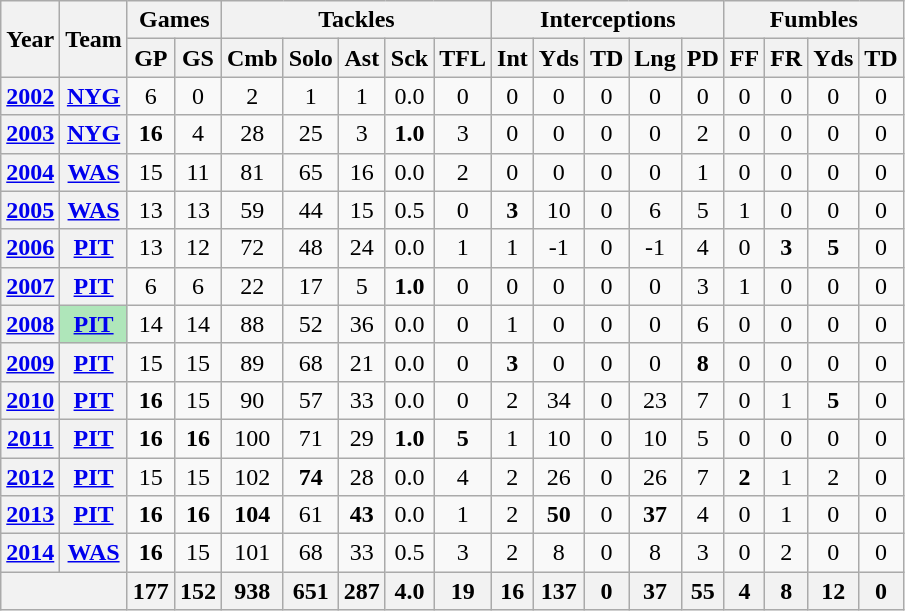<table class="wikitable" style="text-align:center">
<tr>
<th rowspan="2">Year</th>
<th rowspan="2">Team</th>
<th colspan="2">Games</th>
<th colspan="5">Tackles</th>
<th colspan="5">Interceptions</th>
<th colspan="4">Fumbles</th>
</tr>
<tr>
<th>GP</th>
<th>GS</th>
<th>Cmb</th>
<th>Solo</th>
<th>Ast</th>
<th>Sck</th>
<th>TFL</th>
<th>Int</th>
<th>Yds</th>
<th>TD</th>
<th>Lng</th>
<th>PD</th>
<th>FF</th>
<th>FR</th>
<th>Yds</th>
<th>TD</th>
</tr>
<tr>
<th><a href='#'>2002</a></th>
<th><a href='#'>NYG</a></th>
<td>6</td>
<td>0</td>
<td>2</td>
<td>1</td>
<td>1</td>
<td>0.0</td>
<td>0</td>
<td>0</td>
<td>0</td>
<td>0</td>
<td>0</td>
<td>0</td>
<td>0</td>
<td>0</td>
<td>0</td>
<td>0</td>
</tr>
<tr>
<th><a href='#'>2003</a></th>
<th><a href='#'>NYG</a></th>
<td><strong>16</strong></td>
<td>4</td>
<td>28</td>
<td>25</td>
<td>3</td>
<td><strong>1.0</strong></td>
<td>3</td>
<td>0</td>
<td>0</td>
<td>0</td>
<td>0</td>
<td>2</td>
<td>0</td>
<td>0</td>
<td>0</td>
<td>0</td>
</tr>
<tr>
<th><a href='#'>2004</a></th>
<th><a href='#'>WAS</a></th>
<td>15</td>
<td>11</td>
<td>81</td>
<td>65</td>
<td>16</td>
<td>0.0</td>
<td>2</td>
<td>0</td>
<td>0</td>
<td>0</td>
<td>0</td>
<td>1</td>
<td>0</td>
<td>0</td>
<td>0</td>
<td>0</td>
</tr>
<tr>
<th><a href='#'>2005</a></th>
<th><a href='#'>WAS</a></th>
<td>13</td>
<td>13</td>
<td>59</td>
<td>44</td>
<td>15</td>
<td>0.5</td>
<td>0</td>
<td><strong>3</strong></td>
<td>10</td>
<td>0</td>
<td>6</td>
<td>5</td>
<td>1</td>
<td>0</td>
<td>0</td>
<td>0</td>
</tr>
<tr>
<th><a href='#'>2006</a></th>
<th><a href='#'>PIT</a></th>
<td>13</td>
<td>12</td>
<td>72</td>
<td>48</td>
<td>24</td>
<td>0.0</td>
<td>1</td>
<td>1</td>
<td>-1</td>
<td>0</td>
<td>-1</td>
<td>4</td>
<td>0</td>
<td><strong>3</strong></td>
<td><strong>5</strong></td>
<td>0</td>
</tr>
<tr>
<th><a href='#'>2007</a></th>
<th><a href='#'>PIT</a></th>
<td>6</td>
<td>6</td>
<td>22</td>
<td>17</td>
<td>5</td>
<td><strong>1.0</strong></td>
<td>0</td>
<td>0</td>
<td>0</td>
<td>0</td>
<td>0</td>
<td>3</td>
<td>1</td>
<td>0</td>
<td>0</td>
<td>0</td>
</tr>
<tr>
<th><a href='#'>2008</a></th>
<th style="background:#afe6ba"><a href='#'>PIT</a></th>
<td>14</td>
<td>14</td>
<td>88</td>
<td>52</td>
<td>36</td>
<td>0.0</td>
<td>0</td>
<td>1</td>
<td>0</td>
<td>0</td>
<td>0</td>
<td>6</td>
<td>0</td>
<td>0</td>
<td>0</td>
<td>0</td>
</tr>
<tr>
<th><a href='#'>2009</a></th>
<th><a href='#'>PIT</a></th>
<td>15</td>
<td>15</td>
<td>89</td>
<td>68</td>
<td>21</td>
<td>0.0</td>
<td>0</td>
<td><strong>3</strong></td>
<td>0</td>
<td>0</td>
<td>0</td>
<td><strong>8</strong></td>
<td>0</td>
<td>0</td>
<td>0</td>
<td>0</td>
</tr>
<tr>
<th><a href='#'>2010</a></th>
<th><a href='#'>PIT</a></th>
<td><strong>16</strong></td>
<td>15</td>
<td>90</td>
<td>57</td>
<td>33</td>
<td>0.0</td>
<td>0</td>
<td>2</td>
<td>34</td>
<td>0</td>
<td>23</td>
<td>7</td>
<td>0</td>
<td>1</td>
<td><strong>5</strong></td>
<td>0</td>
</tr>
<tr>
<th><a href='#'>2011</a></th>
<th><a href='#'>PIT</a></th>
<td><strong>16</strong></td>
<td><strong>16</strong></td>
<td>100</td>
<td>71</td>
<td>29</td>
<td><strong>1.0</strong></td>
<td><strong>5</strong></td>
<td>1</td>
<td>10</td>
<td>0</td>
<td>10</td>
<td>5</td>
<td>0</td>
<td>0</td>
<td>0</td>
<td>0</td>
</tr>
<tr>
<th><a href='#'>2012</a></th>
<th><a href='#'>PIT</a></th>
<td>15</td>
<td>15</td>
<td>102</td>
<td><strong>74</strong></td>
<td>28</td>
<td>0.0</td>
<td>4</td>
<td>2</td>
<td>26</td>
<td>0</td>
<td>26</td>
<td>7</td>
<td><strong>2</strong></td>
<td>1</td>
<td>2</td>
<td>0</td>
</tr>
<tr>
<th><a href='#'>2013</a></th>
<th><a href='#'>PIT</a></th>
<td><strong>16</strong></td>
<td><strong>16</strong></td>
<td><strong>104</strong></td>
<td>61</td>
<td><strong>43</strong></td>
<td>0.0</td>
<td>1</td>
<td>2</td>
<td><strong>50</strong></td>
<td>0</td>
<td><strong>37</strong></td>
<td>4</td>
<td>0</td>
<td>1</td>
<td>0</td>
<td>0</td>
</tr>
<tr>
<th><a href='#'>2014</a></th>
<th><a href='#'>WAS</a></th>
<td><strong>16</strong></td>
<td>15</td>
<td>101</td>
<td>68</td>
<td>33</td>
<td>0.5</td>
<td>3</td>
<td>2</td>
<td>8</td>
<td>0</td>
<td>8</td>
<td>3</td>
<td>0</td>
<td>2</td>
<td>0</td>
<td>0</td>
</tr>
<tr>
<th colspan="2"></th>
<th>177</th>
<th>152</th>
<th>938</th>
<th>651</th>
<th>287</th>
<th>4.0</th>
<th>19</th>
<th>16</th>
<th>137</th>
<th>0</th>
<th>37</th>
<th>55</th>
<th>4</th>
<th>8</th>
<th>12</th>
<th>0</th>
</tr>
</table>
